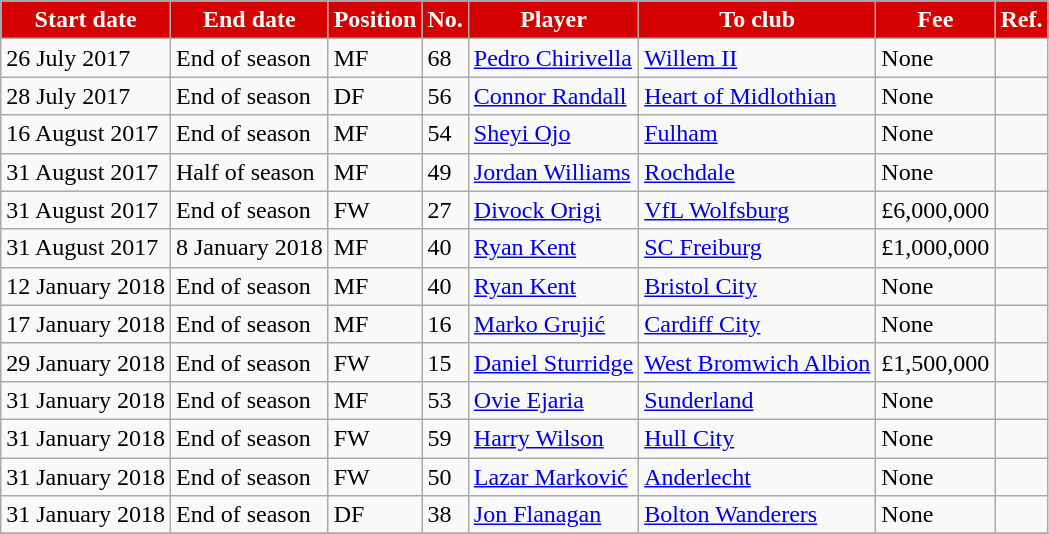<table class="wikitable sortable">
<tr>
<th style="background:#d50000; color:white;">Start date</th>
<th style="background:#d50000; color:white;">End date</th>
<th style="background:#d50000; color:white;">Position</th>
<th style="background:#d50000; color:white;">No.</th>
<th style="background:#d50000; color:white;">Player</th>
<th style="background:#d50000; color:white;">To club</th>
<th style="background:#d50000; color:white;">Fee</th>
<th style="background:#d50000; color:white;">Ref.</th>
</tr>
<tr>
<td>26 July 2017</td>
<td>End of season</td>
<td>MF</td>
<td>68</td>
<td> <a href='#'>Pedro Chirivella</a></td>
<td> <a href='#'>Willem II</a></td>
<td>None</td>
<td></td>
</tr>
<tr>
<td>28 July 2017</td>
<td>End of season</td>
<td>DF</td>
<td>56</td>
<td> <a href='#'>Connor Randall</a></td>
<td> <a href='#'>Heart of Midlothian</a></td>
<td>None</td>
<td></td>
</tr>
<tr>
<td>16 August 2017</td>
<td>End of season</td>
<td>MF</td>
<td>54</td>
<td> <a href='#'>Sheyi Ojo</a></td>
<td> <a href='#'>Fulham</a></td>
<td>None</td>
<td></td>
</tr>
<tr>
<td>31 August 2017</td>
<td>Half of season</td>
<td>MF</td>
<td>49</td>
<td> <a href='#'>Jordan Williams</a></td>
<td> <a href='#'>Rochdale</a></td>
<td>None</td>
<td></td>
</tr>
<tr>
<td>31 August 2017</td>
<td>End of season</td>
<td>FW</td>
<td>27</td>
<td> <a href='#'>Divock Origi</a></td>
<td> <a href='#'>VfL Wolfsburg</a></td>
<td>£6,000,000</td>
<td></td>
</tr>
<tr>
<td>31 August 2017</td>
<td>8 January 2018</td>
<td>MF</td>
<td>40</td>
<td> <a href='#'>Ryan Kent</a></td>
<td> <a href='#'>SC Freiburg</a></td>
<td>£1,000,000</td>
<td></td>
</tr>
<tr>
<td>12 January 2018</td>
<td>End of season</td>
<td>MF</td>
<td>40</td>
<td> <a href='#'>Ryan Kent</a></td>
<td> <a href='#'>Bristol City</a></td>
<td>None</td>
<td></td>
</tr>
<tr>
<td>17 January 2018</td>
<td>End of season</td>
<td>MF</td>
<td>16</td>
<td> <a href='#'>Marko Grujić</a></td>
<td> <a href='#'>Cardiff City</a></td>
<td>None</td>
<td></td>
</tr>
<tr>
<td>29 January 2018</td>
<td>End of season</td>
<td>FW</td>
<td>15</td>
<td> <a href='#'>Daniel Sturridge</a></td>
<td> <a href='#'>West Bromwich Albion</a></td>
<td>£1,500,000</td>
<td></td>
</tr>
<tr>
<td>31 January 2018</td>
<td>End of season</td>
<td>MF</td>
<td>53</td>
<td> <a href='#'>Ovie Ejaria</a></td>
<td> <a href='#'>Sunderland</a></td>
<td>None</td>
<td></td>
</tr>
<tr>
<td>31 January 2018</td>
<td>End of season</td>
<td>FW</td>
<td>59</td>
<td> <a href='#'>Harry Wilson</a></td>
<td> <a href='#'>Hull City</a></td>
<td>None</td>
<td></td>
</tr>
<tr>
<td>31 January 2018</td>
<td>End of season</td>
<td>FW</td>
<td>50</td>
<td> <a href='#'>Lazar Marković</a></td>
<td> <a href='#'>Anderlecht</a></td>
<td>None</td>
<td></td>
</tr>
<tr>
<td>31 January 2018</td>
<td>End of season</td>
<td>DF</td>
<td>38</td>
<td> <a href='#'>Jon Flanagan</a></td>
<td> <a href='#'>Bolton Wanderers</a></td>
<td>None</td>
<td></td>
</tr>
<tr>
</tr>
</table>
